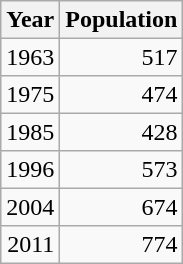<table class="wikitable" style="line-height:1.1em;">
<tr>
<th>Year</th>
<th>Population</th>
</tr>
<tr align="right">
<td>1963</td>
<td>517</td>
</tr>
<tr align="right">
<td>1975</td>
<td>474</td>
</tr>
<tr align="right">
<td>1985</td>
<td>428</td>
</tr>
<tr align="right">
<td>1996</td>
<td>573</td>
</tr>
<tr align="right">
<td>2004</td>
<td>674</td>
</tr>
<tr align="right">
<td>2011</td>
<td>774</td>
</tr>
</table>
